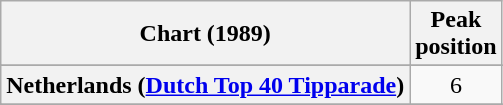<table class="wikitable sortable plainrowheaders" style="text-align:center">
<tr>
<th>Chart (1989)</th>
<th>Peak<br>position</th>
</tr>
<tr>
</tr>
<tr>
</tr>
<tr>
<th scope="row">Netherlands (<a href='#'>Dutch Top 40 Tipparade</a>)</th>
<td>6</td>
</tr>
<tr>
</tr>
<tr>
</tr>
<tr>
</tr>
<tr>
</tr>
<tr>
</tr>
</table>
